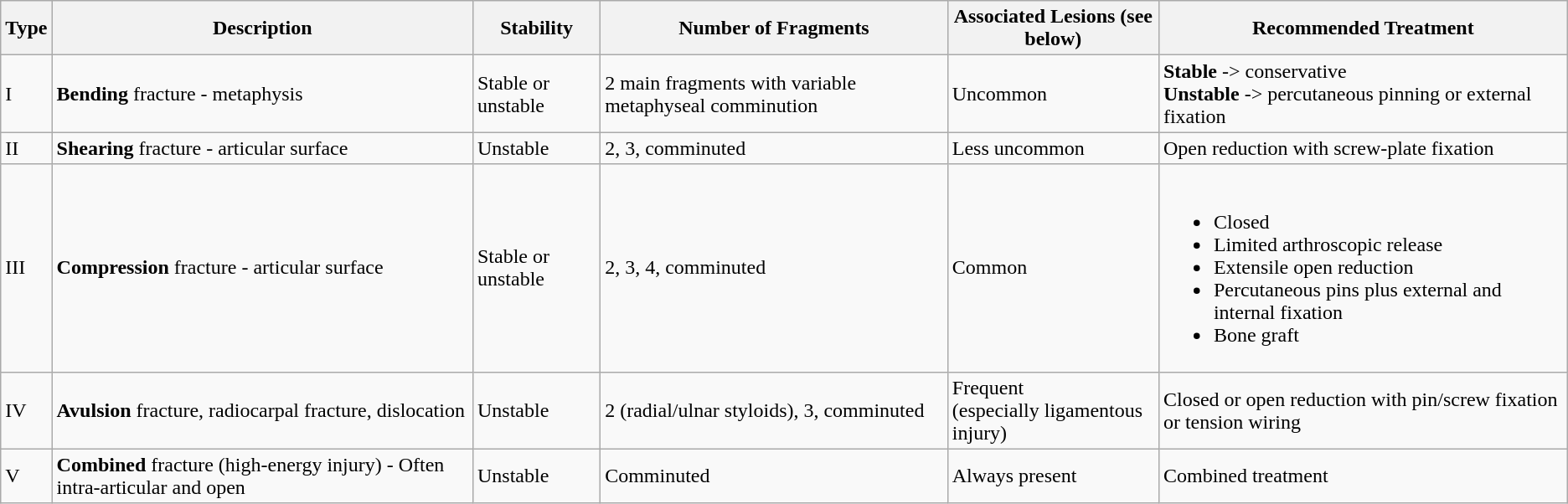<table class="wikitable">
<tr>
<th>Type</th>
<th>Description</th>
<th>Stability</th>
<th>Number of Fragments</th>
<th>Associated Lesions <strong>(see below)</strong></th>
<th>Recommended Treatment</th>
</tr>
<tr>
<td>I</td>
<td><strong>Bending</strong> fracture - metaphysis</td>
<td>Stable or unstable</td>
<td>2 main fragments with variable metaphyseal comminution</td>
<td>Uncommon</td>
<td><strong>Stable</strong> -> conservative<br><strong>Unstable</strong> -> percutaneous pinning or external fixation</td>
</tr>
<tr>
<td>II</td>
<td><strong>Shearing</strong> fracture - articular surface</td>
<td>Unstable</td>
<td>2, 3, comminuted</td>
<td>Less uncommon</td>
<td>Open reduction with screw-plate fixation</td>
</tr>
<tr>
<td>III</td>
<td><strong>Compression</strong> fracture - articular surface</td>
<td>Stable or unstable</td>
<td>2, 3, 4, comminuted</td>
<td>Common</td>
<td><br><ul><li>Closed</li><li>Limited arthroscopic release</li><li>Extensile open reduction</li><li>Percutaneous pins plus external and internal fixation</li><li>Bone graft</li></ul></td>
</tr>
<tr>
<td>IV</td>
<td><strong>Avulsion</strong> fracture, radiocarpal fracture, dislocation</td>
<td>Unstable</td>
<td>2 (radial/ulnar styloids), 3, comminuted</td>
<td>Frequent<br>(especially ligamentous injury)</td>
<td>Closed or open reduction with pin/screw fixation or tension wiring</td>
</tr>
<tr>
<td>V</td>
<td><strong>Combined</strong> fracture (high-energy injury) - Often intra-articular and open</td>
<td>Unstable</td>
<td>Comminuted</td>
<td>Always present</td>
<td>Combined treatment</td>
</tr>
</table>
